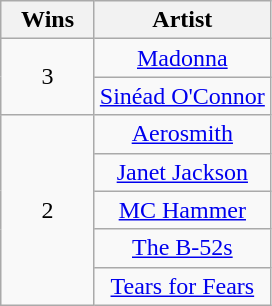<table class="wikitable" rowspan="2" style="text-align:center">
<tr>
<th scope="col" style="width:55px;">Wins</th>
<th scope="col" style="text-align:center;">Artist</th>
</tr>
<tr>
<td rowspan="2" style="text-align:center">3</td>
<td><a href='#'>Madonna</a></td>
</tr>
<tr>
<td><a href='#'>Sinéad O'Connor</a></td>
</tr>
<tr>
<td rowspan="5" style="text-align:center">2</td>
<td><a href='#'>Aerosmith</a></td>
</tr>
<tr>
<td><a href='#'>Janet Jackson</a></td>
</tr>
<tr>
<td><a href='#'>MC Hammer</a></td>
</tr>
<tr>
<td><a href='#'>The B-52s</a></td>
</tr>
<tr>
<td><a href='#'>Tears for Fears</a></td>
</tr>
</table>
